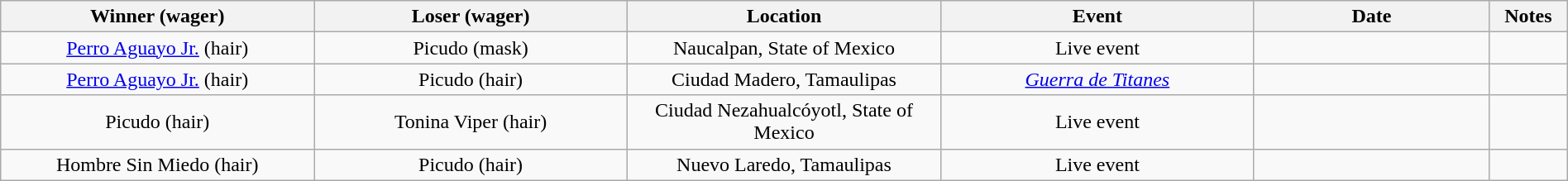<table class="wikitable sortable" width=100%  style="text-align: center">
<tr>
<th width=20% scope="col">Winner (wager)</th>
<th width=20% scope="col">Loser (wager)</th>
<th width=20% scope="col">Location</th>
<th width=20% scope="col">Event</th>
<th width=15% scope="col">Date</th>
<th class="unsortable" width=5% scope="col">Notes</th>
</tr>
<tr>
<td><a href='#'>Perro Aguayo Jr.</a> (hair)</td>
<td>Picudo (mask)</td>
<td>Naucalpan, State of Mexico</td>
<td>Live event</td>
<td></td>
<td></td>
</tr>
<tr>
<td><a href='#'>Perro Aguayo Jr.</a> (hair)</td>
<td>Picudo (hair)</td>
<td>Ciudad Madero, Tamaulipas</td>
<td><em><a href='#'>Guerra de Titanes</a></em></td>
<td></td>
<td></td>
</tr>
<tr>
<td>Picudo (hair)</td>
<td>Tonina Viper (hair)</td>
<td>Ciudad Nezahualcóyotl, State of Mexico</td>
<td>Live event</td>
<td></td>
<td></td>
</tr>
<tr>
<td>Hombre Sin Miedo (hair)</td>
<td>Picudo (hair)</td>
<td>Nuevo Laredo, Tamaulipas</td>
<td>Live event</td>
<td></td>
<td></td>
</tr>
</table>
